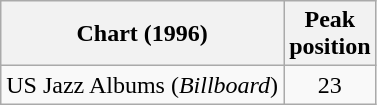<table class=wikitable>
<tr>
<th>Chart (1996)</th>
<th>Peak<br>position</th>
</tr>
<tr>
<td>US Jazz Albums (<em>Billboard</em>)</td>
<td align="center">23</td>
</tr>
</table>
